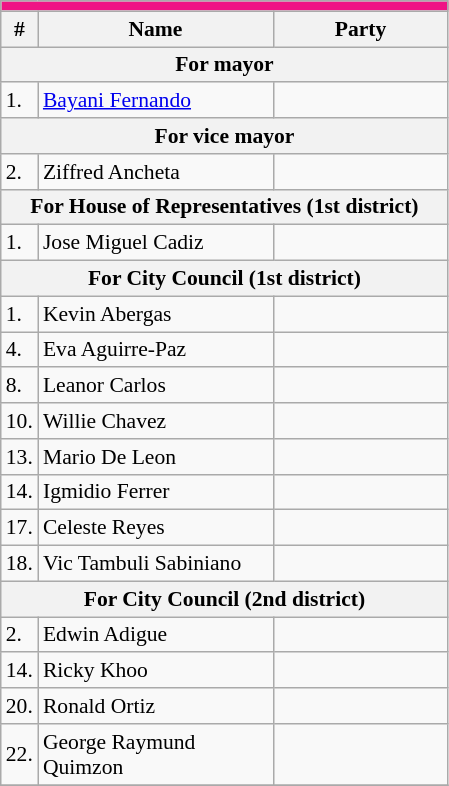<table class="wikitable" style="font-size:90%">
<tr>
<td colspan="5" bgcolor="#ef1485"></td>
</tr>
<tr>
<th>#</th>
<th width=150px>Name</th>
<th colspan=2 width=110px>Party</th>
</tr>
<tr>
<th colspan=5>For mayor</th>
</tr>
<tr>
<td>1.</td>
<td><a href='#'>Bayani Fernando</a></td>
<td></td>
</tr>
<tr>
<th colspan=5>For vice mayor</th>
</tr>
<tr>
<td>2.</td>
<td>Ziffred Ancheta</td>
<td></td>
</tr>
<tr>
<th colspan=5>For House of Representatives (1st district)</th>
</tr>
<tr>
<td>1.</td>
<td>Jose Miguel Cadiz</td>
<td></td>
</tr>
<tr>
<th colspan="5">For City Council (1st district)</th>
</tr>
<tr>
<td>1.</td>
<td>Kevin Abergas</td>
<td></td>
</tr>
<tr>
<td>4.</td>
<td>Eva Aguirre-Paz</td>
<td></td>
</tr>
<tr>
<td>8.</td>
<td>Leanor Carlos</td>
<td></td>
</tr>
<tr>
<td>10.</td>
<td>Willie Chavez</td>
<td></td>
</tr>
<tr>
<td>13.</td>
<td>Mario De Leon</td>
<td></td>
</tr>
<tr>
<td>14.</td>
<td>Igmidio Ferrer</td>
<td></td>
</tr>
<tr>
<td>17.</td>
<td>Celeste Reyes</td>
<td></td>
</tr>
<tr>
<td>18.</td>
<td>Vic Tambuli Sabiniano</td>
<td></td>
</tr>
<tr>
<th colspan="5">For City Council (2nd district)</th>
</tr>
<tr>
<td>2.</td>
<td>Edwin Adigue</td>
<td></td>
</tr>
<tr>
<td>14.</td>
<td>Ricky Khoo</td>
<td></td>
</tr>
<tr>
<td>20.</td>
<td>Ronald Ortiz</td>
<td></td>
</tr>
<tr>
<td>22.</td>
<td>George Raymund Quimzon</td>
<td></td>
</tr>
<tr>
</tr>
</table>
